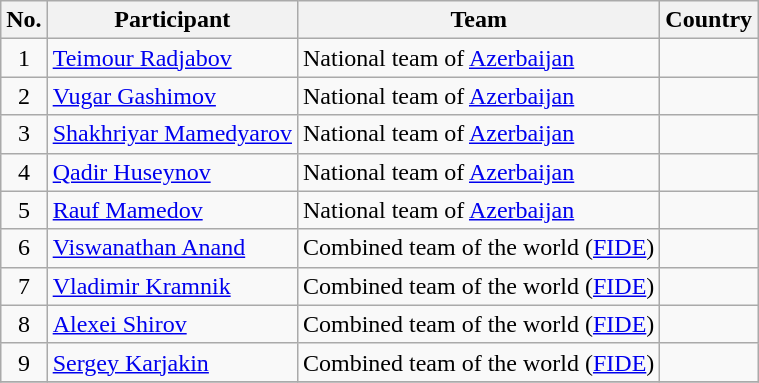<table class="wikitable" style="text-align:center">
<tr>
<th>No.</th>
<th>Participant</th>
<th>Team</th>
<th>Country</th>
</tr>
<tr>
<td rowspan="1">1</td>
<td align="left"><a href='#'>Teimour Radjabov</a></td>
<td align="left">National team of <a href='#'>Azerbaijan</a></td>
<td></td>
</tr>
<tr>
<td rowspan="1">2</td>
<td align="left"><a href='#'>Vugar Gashimov</a></td>
<td align="left">National team of <a href='#'>Azerbaijan</a></td>
<td></td>
</tr>
<tr>
<td rowspan="1">3</td>
<td align="left"><a href='#'>Shakhriyar Mamedyarov</a></td>
<td align="left">National team of <a href='#'>Azerbaijan</a></td>
<td></td>
</tr>
<tr>
<td rowspan="1">4</td>
<td align="left"><a href='#'>Qadir Huseynov</a></td>
<td align="left">National team of <a href='#'>Azerbaijan</a></td>
<td></td>
</tr>
<tr>
<td rowspan="1">5</td>
<td align="left"><a href='#'>Rauf Mamedov</a></td>
<td align="left">National team of <a href='#'>Azerbaijan</a></td>
<td></td>
</tr>
<tr>
<td rowspan="1">6</td>
<td align=left><a href='#'>Viswanathan Anand</a></td>
<td align=left>Combined team of the world (<a href='#'>FIDE</a>)</td>
<td></td>
</tr>
<tr>
<td rowspan="1">7</td>
<td align=left><a href='#'>Vladimir Kramnik</a></td>
<td align=left>Combined team of the world (<a href='#'>FIDE</a>)</td>
<td></td>
</tr>
<tr>
<td rowspan="1">8</td>
<td align=left><a href='#'>Alexei Shirov</a></td>
<td align=left>Combined team of the world (<a href='#'>FIDE</a>)</td>
<td></td>
</tr>
<tr>
<td rowspan="1">9</td>
<td align=left><a href='#'>Sergey Karjakin</a></td>
<td align=left>Combined team of the world (<a href='#'>FIDE</a>)</td>
<td></td>
</tr>
<tr>
</tr>
</table>
